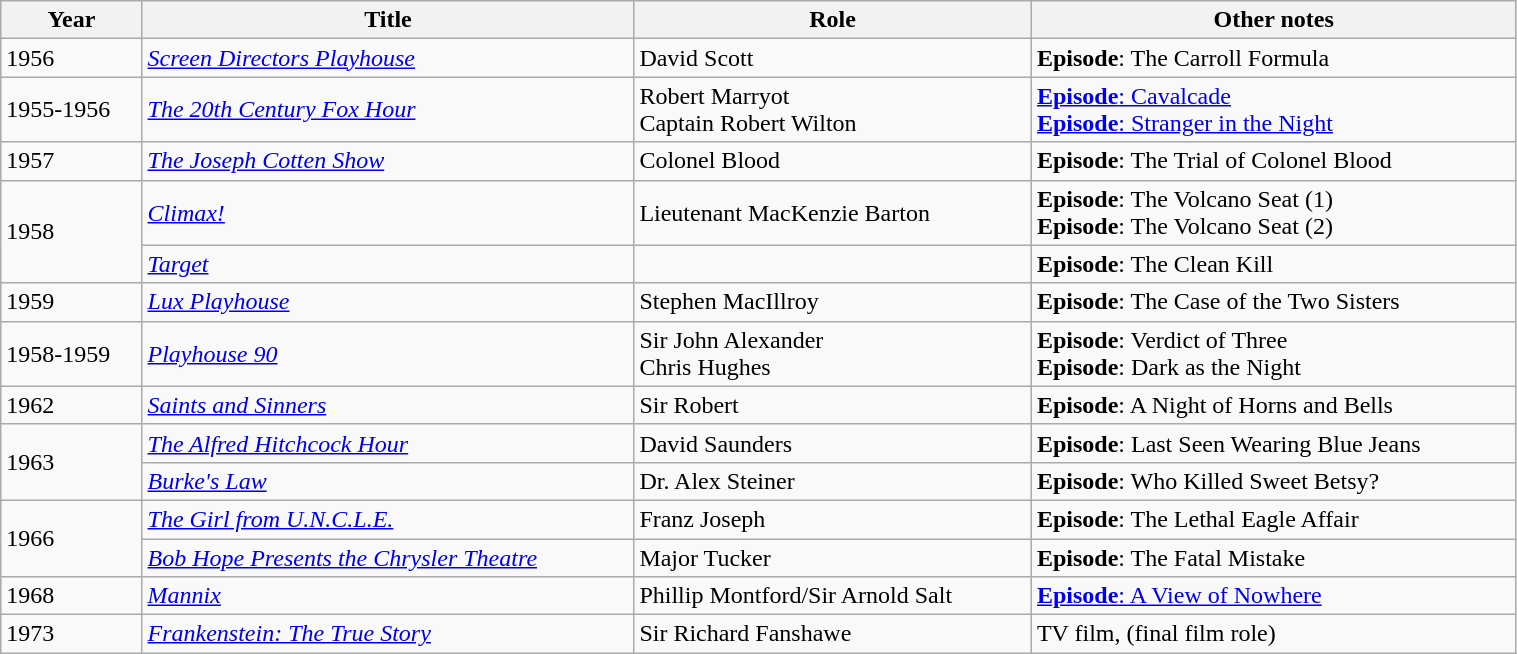<table class="wikitable" style="width:80%">
<tr>
<th>Year</th>
<th>Title</th>
<th>Role</th>
<th>Other notes</th>
</tr>
<tr>
<td>1956</td>
<td><em><a href='#'>Screen Directors Playhouse</a></em></td>
<td>David Scott</td>
<td><strong>Episode</strong>: The Carroll Formula</td>
</tr>
<tr>
<td>1955-1956</td>
<td><em><a href='#'>The 20th Century Fox Hour</a></em></td>
<td>Robert Marryot <br> Captain Robert Wilton</td>
<td><a href='#'><strong>Episode</strong>: Cavalcade</a> <br> <a href='#'><strong>Episode</strong>: Stranger in the Night</a></td>
</tr>
<tr>
<td>1957</td>
<td><em><a href='#'>The Joseph Cotten Show</a></em></td>
<td>Colonel Blood</td>
<td><strong>Episode</strong>: The Trial of Colonel Blood</td>
</tr>
<tr>
<td rowspan="2">1958</td>
<td><em><a href='#'>Climax!</a></em></td>
<td>Lieutenant MacKenzie Barton</td>
<td><strong>Episode</strong>: The Volcano Seat (1) <br> <strong>Episode</strong>: The Volcano Seat (2)</td>
</tr>
<tr>
<td><em><a href='#'>Target</a></em></td>
<td></td>
<td><strong>Episode</strong>: The Clean Kill</td>
</tr>
<tr>
<td>1959</td>
<td><em><a href='#'>Lux Playhouse</a></em></td>
<td>Stephen MacIllroy</td>
<td><strong>Episode</strong>: The Case of the Two Sisters</td>
</tr>
<tr>
<td>1958-1959</td>
<td><em><a href='#'>Playhouse 90</a></em></td>
<td>Sir John Alexander <br> Chris Hughes</td>
<td><strong>Episode</strong>: Verdict of Three <br> <strong>Episode</strong>: Dark as the Night</td>
</tr>
<tr>
<td>1962</td>
<td><em><a href='#'>Saints and Sinners</a></em></td>
<td>Sir Robert</td>
<td><strong>Episode</strong>: A Night of Horns and Bells</td>
</tr>
<tr>
<td rowspan="2">1963</td>
<td><em><a href='#'>The Alfred Hitchcock Hour</a></em></td>
<td>David Saunders</td>
<td><strong>Episode</strong>: Last Seen Wearing Blue Jeans</td>
</tr>
<tr>
<td><em><a href='#'>Burke's Law</a></em></td>
<td>Dr. Alex Steiner</td>
<td><strong>Episode</strong>: Who Killed Sweet Betsy?</td>
</tr>
<tr>
<td rowspan="2">1966</td>
<td><em><a href='#'>The Girl from U.N.C.L.E.</a></em></td>
<td>Franz Joseph</td>
<td><strong>Episode</strong>: The Lethal Eagle Affair</td>
</tr>
<tr>
<td><em><a href='#'>Bob Hope Presents the Chrysler Theatre</a></em></td>
<td>Major Tucker</td>
<td><strong>Episode</strong>: The Fatal Mistake</td>
</tr>
<tr>
<td>1968</td>
<td><em><a href='#'>Mannix</a></em></td>
<td>Phillip Montford/Sir Arnold Salt</td>
<td><a href='#'><strong>Episode</strong>: A View of Nowhere</a></td>
</tr>
<tr>
<td>1973</td>
<td><em><a href='#'>Frankenstein: The True Story</a></em></td>
<td>Sir Richard Fanshawe</td>
<td>TV film, (final film role)</td>
</tr>
</table>
